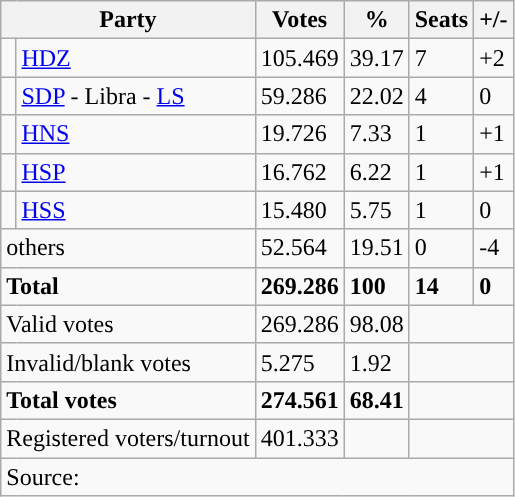<table class="wikitable" style="text-align: left;">
<tr>
<th colspan="2">Party</th>
<th>Votes</th>
<th>%</th>
<th>Seats</th>
<th>+/-</th>
</tr>
<tr>
<td style="background-color: "></td>
<td><a href='#'>HDZ</a></td>
<td>105.469</td>
<td>39.17</td>
<td>7</td>
<td>+2</td>
</tr>
<tr>
<td style="background-color: "></td>
<td><a href='#'>SDP</a> - Libra - <a href='#'>LS</a></td>
<td>59.286</td>
<td>22.02</td>
<td>4</td>
<td>0</td>
</tr>
<tr>
<td style="background-color: "></td>
<td><a href='#'>HNS</a></td>
<td>19.726</td>
<td>7.33</td>
<td>1</td>
<td>+1</td>
</tr>
<tr>
<td style="background-color: "></td>
<td><a href='#'>HSP</a></td>
<td>16.762</td>
<td>6.22</td>
<td>1</td>
<td>+1</td>
</tr>
<tr>
<td style="background-color: "></td>
<td><a href='#'>HSS</a></td>
<td>15.480</td>
<td>5.75</td>
<td>1</td>
<td>0</td>
</tr>
<tr>
<td colspan="2">others</td>
<td>52.564</td>
<td>19.51</td>
<td>0</td>
<td>-4</td>
</tr>
<tr>
<td colspan="2"><strong>Total</strong></td>
<td><strong>269.286</strong></td>
<td><strong>100</strong></td>
<td><strong>14</strong></td>
<td><strong>0</strong></td>
</tr>
<tr>
<td colspan="2">Valid votes</td>
<td>269.286</td>
<td>98.08</td>
<td colspan="2"></td>
</tr>
<tr>
<td colspan="2">Invalid/blank votes</td>
<td>5.275</td>
<td>1.92</td>
<td colspan="2"></td>
</tr>
<tr>
<td colspan="2"><strong>Total votes</strong></td>
<td><strong>274.561</strong></td>
<td><strong>68.41</strong></td>
<td colspan="2"></td>
</tr>
<tr>
<td colspan="2">Registered voters/turnout</td>
<td votes14="5343">401.333</td>
<td></td>
<td colspan="2"></td>
</tr>
<tr>
<td colspan="6">Source: </td>
</tr>
</table>
